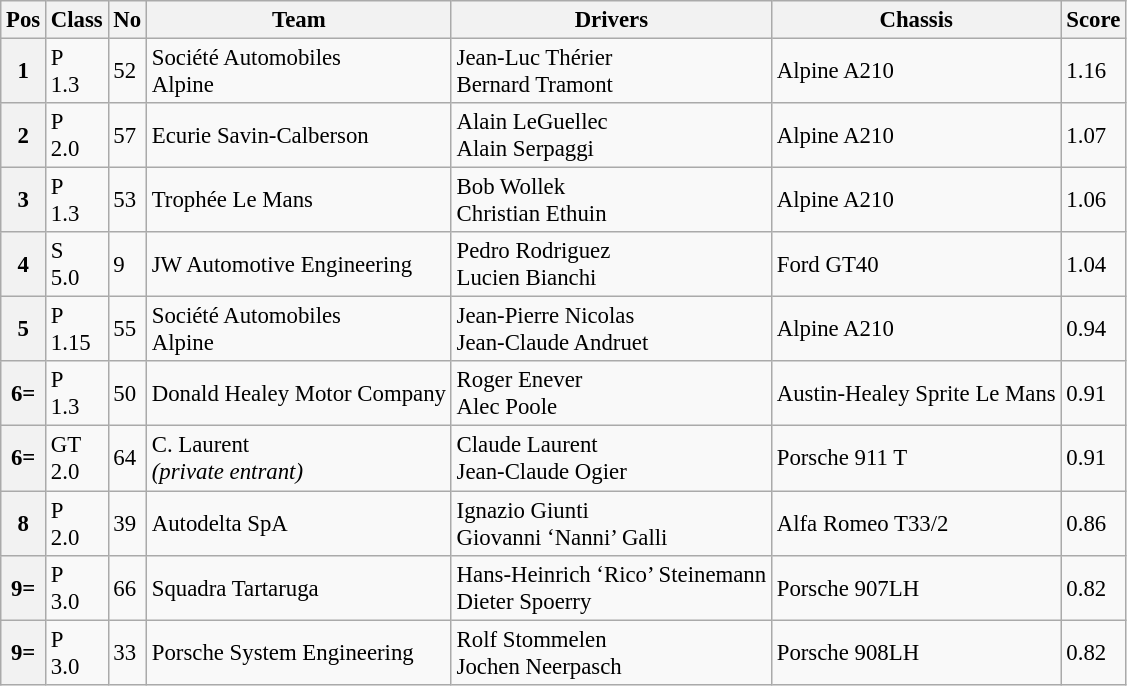<table class="wikitable" style="font-size: 95%;">
<tr>
<th>Pos</th>
<th>Class</th>
<th>No</th>
<th>Team</th>
<th>Drivers</th>
<th>Chassis</th>
<th>Score</th>
</tr>
<tr>
<th>1</th>
<td>P<br>1.3</td>
<td>52</td>
<td> Société Automobiles<br>Alpine</td>
<td> Jean-Luc Thérier<br> Bernard Tramont</td>
<td>Alpine A210</td>
<td>1.16</td>
</tr>
<tr>
<th>2</th>
<td>P<br>2.0</td>
<td>57</td>
<td> Ecurie Savin-Calberson</td>
<td> Alain LeGuellec<br> Alain Serpaggi</td>
<td>Alpine A210</td>
<td>1.07</td>
</tr>
<tr>
<th>3</th>
<td>P<br>1.3</td>
<td>53</td>
<td> Trophée Le Mans</td>
<td> Bob Wollek<br> Christian Ethuin</td>
<td>Alpine A210</td>
<td>1.06</td>
</tr>
<tr>
<th>4</th>
<td>S<br>5.0</td>
<td>9</td>
<td> JW Automotive Engineering</td>
<td> Pedro Rodriguez<br> Lucien Bianchi</td>
<td>Ford GT40</td>
<td>1.04</td>
</tr>
<tr>
<th>5</th>
<td>P<br>1.15</td>
<td>55</td>
<td> Société Automobiles<br>Alpine</td>
<td> Jean-Pierre Nicolas<br> Jean-Claude Andruet</td>
<td>Alpine A210</td>
<td>0.94</td>
</tr>
<tr>
<th>6=</th>
<td>P<br>1.3</td>
<td>50</td>
<td> Donald Healey Motor Company</td>
<td> Roger Enever<br> Alec Poole</td>
<td>Austin-Healey Sprite Le Mans</td>
<td>0.91</td>
</tr>
<tr>
<th>6=</th>
<td>GT<br>2.0</td>
<td>64</td>
<td> C. Laurent<br><em>(private entrant)</em></td>
<td> Claude Laurent<br> Jean-Claude Ogier</td>
<td>Porsche 911 T</td>
<td>0.91</td>
</tr>
<tr>
<th>8</th>
<td>P<br>2.0</td>
<td>39</td>
<td> Autodelta SpA</td>
<td> Ignazio Giunti<br> Giovanni ‘Nanni’ Galli</td>
<td>Alfa Romeo T33/2</td>
<td>0.86</td>
</tr>
<tr>
<th>9=</th>
<td>P<br>3.0</td>
<td>66</td>
<td> Squadra Tartaruga</td>
<td> Hans-Heinrich ‘Rico’ Steinemann<br> Dieter Spoerry</td>
<td>Porsche 907LH</td>
<td>0.82</td>
</tr>
<tr>
<th>9=</th>
<td>P<br>3.0</td>
<td>33</td>
<td> Porsche System Engineering</td>
<td> Rolf Stommelen<br> Jochen Neerpasch</td>
<td>Porsche 908LH</td>
<td>0.82</td>
</tr>
</table>
